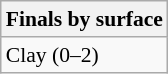<table class=wikitable style=font-size:90%>
<tr>
<th>Finals by surface</th>
</tr>
<tr>
<td>Clay (0–2)</td>
</tr>
</table>
